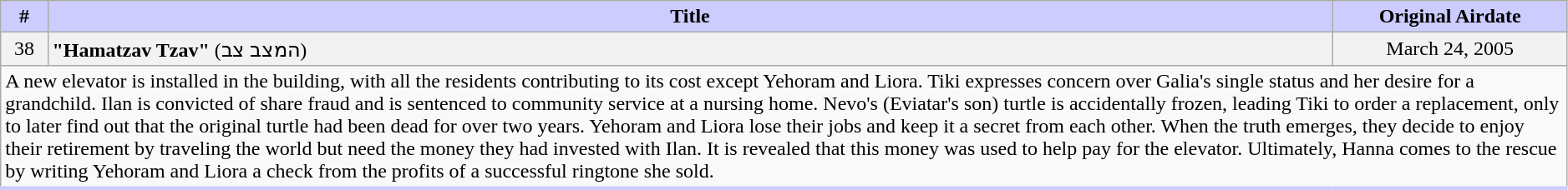<table class="wikitable" width=99%>
<tr>
<th style="background: #CCF" width="3%">#</th>
<th style="background: #CCF">Title</th>
<th style="background: #CCF" width="15%">Original Airdate</th>
</tr>
<tr class="vevent" style="text-align: center; background:#F2F2F2">
<td>38</td>
<td class="summary" style="text-align: left;"><strong>"Hamatzav Tzav"</strong> (המצב צב)</td>
<td>March 24, 2005</td>
</tr>
<tr>
<td class="description" style="border-bottom:3px solid #CCCCFF" colspan="4">A new elevator is installed in the building, with all the residents contributing to its cost except Yehoram and Liora. Tiki expresses concern over Galia's single status and her desire for a grandchild. Ilan is convicted of share fraud and is sentenced to community service at a nursing home. Nevo's (Eviatar's son) turtle is accidentally frozen, leading Tiki to order a replacement, only to later find out that the original turtle had been dead for over two years. Yehoram and Liora lose their jobs and keep it a secret from each other. When the truth emerges, they decide to enjoy their retirement by traveling the world but need the money they had invested with Ilan. It is revealed that this money was used to help pay for the elevator. Ultimately, Hanna comes to the rescue by writing Yehoram and Liora a check from the profits of a successful ringtone she sold.</td>
</tr>
</table>
